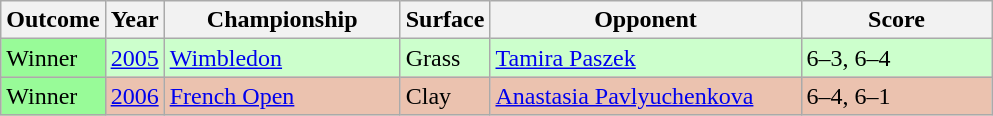<table class="sortable wikitable">
<tr>
<th>Outcome</th>
<th>Year</th>
<th width=150>Championship</th>
<th>Surface</th>
<th width=200>Opponent</th>
<th width=120>Score</th>
</tr>
<tr style="background:#cfc;">
<td style="background:#98fb98;">Winner</td>
<td><a href='#'>2005</a></td>
<td><a href='#'>Wimbledon</a></td>
<td>Grass</td>
<td> <a href='#'>Tamira Paszek</a></td>
<td>6–3, 6–4</td>
</tr>
<tr style="background:#ebc2af;">
<td style="background:#98fb98;">Winner</td>
<td><a href='#'>2006</a></td>
<td><a href='#'>French Open</a></td>
<td>Clay</td>
<td> <a href='#'>Anastasia Pavlyuchenkova</a></td>
<td>6–4, 6–1</td>
</tr>
</table>
